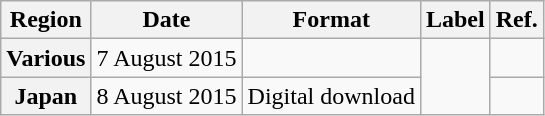<table class="wikitable plainrowheaders">
<tr>
<th scope="col">Region</th>
<th scope="col">Date</th>
<th scope="col">Format</th>
<th scope="col">Label</th>
<th scope="col">Ref.</th>
</tr>
<tr>
<th scope="row">Various</th>
<td>7 August 2015</td>
<td></td>
<td rowspan="2"></td>
<td></td>
</tr>
<tr>
<th scope="row">Japan</th>
<td>8 August 2015</td>
<td>Digital download</td>
<td></td>
</tr>
</table>
